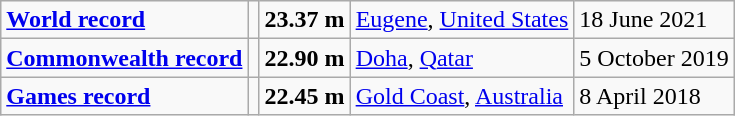<table class="wikitable">
<tr>
<td><a href='#'><strong>World record</strong></a></td>
<td></td>
<td><strong>23.37 m</strong></td>
<td><a href='#'>Eugene</a>, <a href='#'>United States</a></td>
<td>18 June 2021</td>
</tr>
<tr>
<td><a href='#'><strong>Commonwealth record</strong></a></td>
<td></td>
<td><strong>22.90 m  </strong></td>
<td><a href='#'>Doha</a>, <a href='#'>Qatar</a></td>
<td>5 October 2019</td>
</tr>
<tr>
<td><a href='#'><strong>Games record</strong></a></td>
<td></td>
<td><strong>22.45 m </strong></td>
<td><a href='#'>Gold Coast</a>, <a href='#'>Australia</a></td>
<td>8 April 2018</td>
</tr>
</table>
